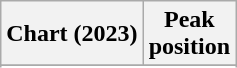<table class="wikitable sortable plainrowheaders" style="text-align:center">
<tr>
<th scope="col">Chart (2023)</th>
<th scope="col">Peak<br>position</th>
</tr>
<tr>
</tr>
<tr>
</tr>
</table>
